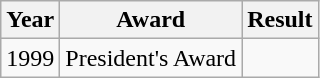<table class="wikitable">
<tr>
<th>Year</th>
<th>Award</th>
<th>Result</th>
</tr>
<tr>
<td>1999</td>
<td>President's Award</td>
<td></td>
</tr>
</table>
